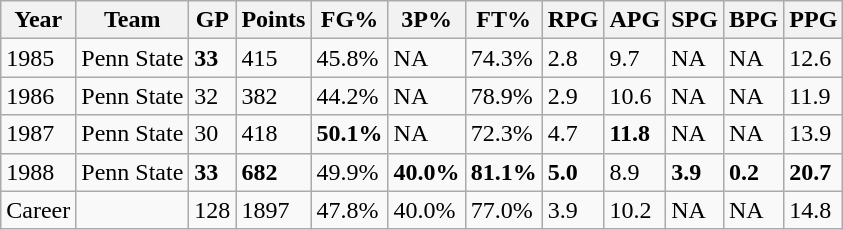<table class="wikitable">
<tr>
<th>Year</th>
<th>Team</th>
<th>GP</th>
<th>Points</th>
<th>FG%</th>
<th>3P%</th>
<th>FT%</th>
<th>RPG</th>
<th>APG</th>
<th>SPG</th>
<th>BPG</th>
<th>PPG</th>
</tr>
<tr>
<td>1985</td>
<td>Penn State</td>
<td><strong>33</strong></td>
<td>415</td>
<td>45.8%</td>
<td>NA</td>
<td>74.3%</td>
<td>2.8</td>
<td>9.7</td>
<td>NA</td>
<td>NA</td>
<td>12.6</td>
</tr>
<tr>
<td>1986</td>
<td>Penn State</td>
<td>32</td>
<td>382</td>
<td>44.2%</td>
<td>NA</td>
<td>78.9%</td>
<td>2.9</td>
<td>10.6</td>
<td>NA</td>
<td>NA</td>
<td>11.9</td>
</tr>
<tr>
<td>1987</td>
<td>Penn State</td>
<td>30</td>
<td>418</td>
<td><strong>50.1%</strong></td>
<td>NA</td>
<td>72.3%</td>
<td>4.7</td>
<td><strong>11.8</strong></td>
<td>NA</td>
<td>NA</td>
<td>13.9</td>
</tr>
<tr>
<td>1988</td>
<td>Penn State</td>
<td><strong>33</strong></td>
<td><strong>682</strong></td>
<td>49.9%</td>
<td><strong>40.0%</strong></td>
<td><strong>81.1%</strong></td>
<td><strong>5.0</strong></td>
<td>8.9</td>
<td><strong>3.9</strong></td>
<td><strong>0.2</strong></td>
<td><strong>20.7</strong></td>
</tr>
<tr>
<td>Career</td>
<td></td>
<td>128</td>
<td>1897</td>
<td>47.8%</td>
<td>40.0%</td>
<td>77.0%</td>
<td>3.9</td>
<td>10.2</td>
<td>NA</td>
<td>NA</td>
<td>14.8</td>
</tr>
</table>
